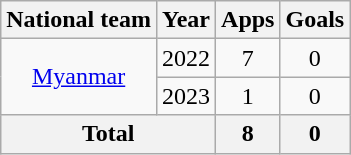<table class=wikitable style=text-align:center>
<tr>
<th>National team</th>
<th>Year</th>
<th>Apps</th>
<th>Goals</th>
</tr>
<tr>
<td rowspan=2><a href='#'>Myanmar</a></td>
<td>2022</td>
<td>7</td>
<td>0</td>
</tr>
<tr>
<td>2023</td>
<td>1</td>
<td>0</td>
</tr>
<tr>
<th colspan=2>Total</th>
<th>8</th>
<th>0</th>
</tr>
</table>
